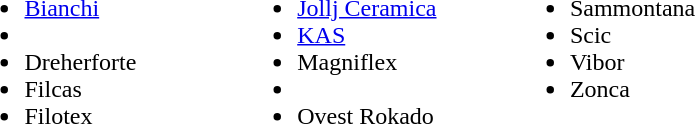<table>
<tr>
<td style="vertical-align:top; width:25%;"><br><ul><li><a href='#'>Bianchi</a></li><li></li><li>Dreherforte</li><li>Filcas</li><li>Filotex</li></ul></td>
<td style="vertical-align:top; width:25%;"><br><ul><li><a href='#'>Jollj Ceramica</a></li><li><a href='#'>KAS</a></li><li>Magniflex</li><li></li><li>Ovest Rokado</li></ul></td>
<td style="vertical-align:top; width:25%;"><br><ul><li>Sammontana</li><li>Scic</li><li>Vibor</li><li>Zonca</li></ul></td>
</tr>
</table>
